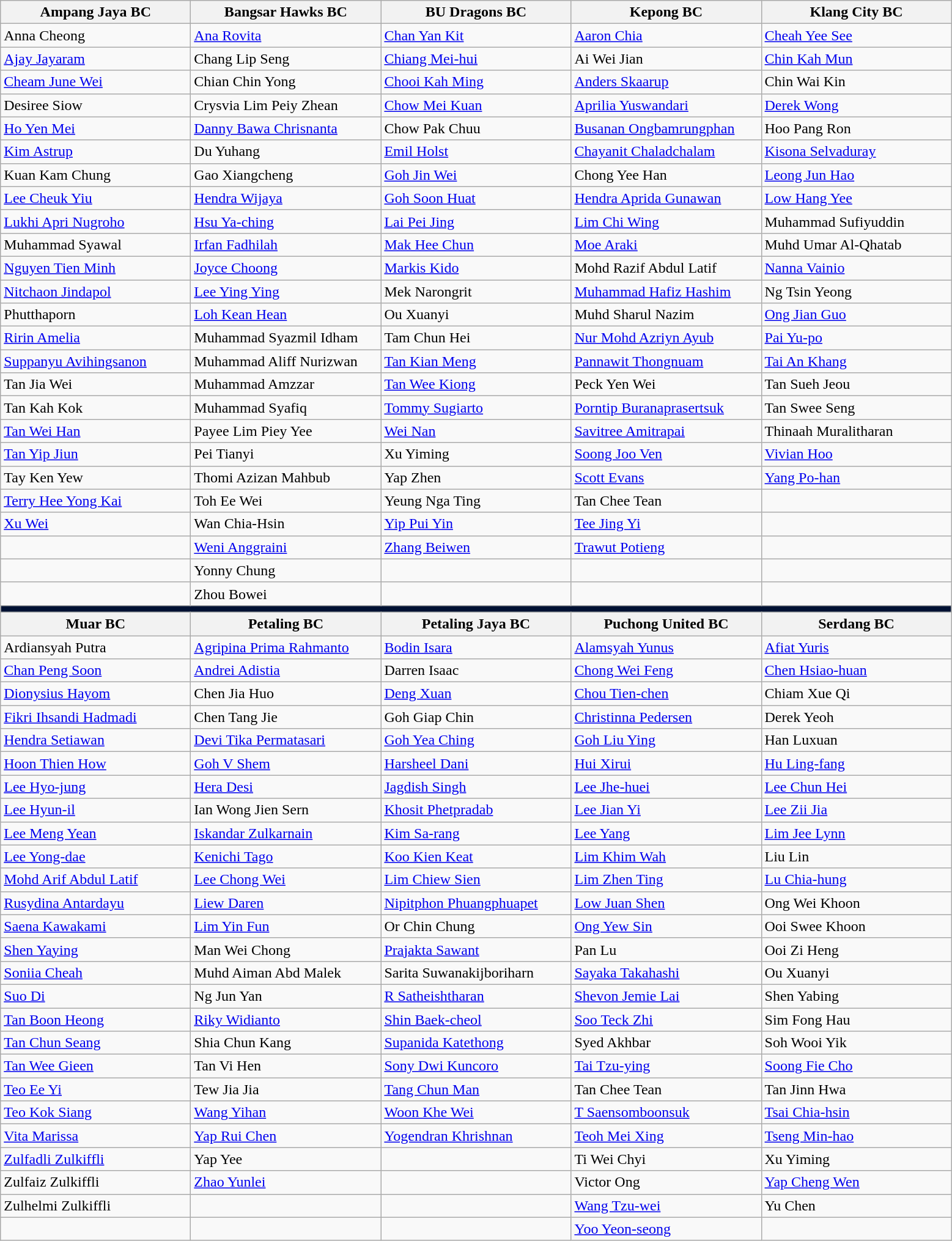<table class="wikitable">
<tr>
<th style="width: 200px;">Ampang Jaya BC</th>
<th style="width: 200px;">Bangsar Hawks BC</th>
<th style="width: 200px;">BU Dragons BC</th>
<th style="width: 200px;">Kepong BC</th>
<th style="width: 200px;">Klang City BC</th>
</tr>
<tr>
<td> Anna Cheong</td>
<td> <a href='#'>Ana Rovita</a></td>
<td> <a href='#'>Chan Yan Kit</a></td>
<td> <a href='#'>Aaron Chia</a></td>
<td> <a href='#'>Cheah Yee See</a></td>
</tr>
<tr>
<td> <a href='#'>Ajay Jayaram</a></td>
<td> Chang Lip Seng</td>
<td> <a href='#'>Chiang Mei-hui</a></td>
<td> Ai Wei Jian</td>
<td> <a href='#'>Chin Kah Mun</a></td>
</tr>
<tr>
<td> <a href='#'>Cheam June Wei</a></td>
<td> Chian Chin Yong</td>
<td> <a href='#'>Chooi Kah Ming</a></td>
<td> <a href='#'>Anders Skaarup</a></td>
<td> Chin Wai Kin</td>
</tr>
<tr>
<td> Desiree Siow</td>
<td> Crysvia Lim Peiy Zhean</td>
<td> <a href='#'>Chow Mei Kuan</a></td>
<td> <a href='#'>Aprilia Yuswandari</a></td>
<td> <a href='#'>Derek Wong</a></td>
</tr>
<tr>
<td> <a href='#'>Ho Yen Mei</a></td>
<td> <a href='#'>Danny Bawa Chrisnanta</a></td>
<td> Chow Pak Chuu</td>
<td> <a href='#'>Busanan Ongbamrungphan</a></td>
<td> Hoo Pang Ron</td>
</tr>
<tr>
<td> <a href='#'>Kim Astrup</a></td>
<td> Du Yuhang</td>
<td> <a href='#'>Emil Holst</a></td>
<td> <a href='#'>Chayanit Chaladchalam</a></td>
<td> <a href='#'>Kisona Selvaduray</a></td>
</tr>
<tr>
<td> Kuan Kam Chung</td>
<td> Gao Xiangcheng</td>
<td> <a href='#'>Goh Jin Wei</a></td>
<td> Chong Yee Han</td>
<td> <a href='#'>Leong Jun Hao</a></td>
</tr>
<tr>
<td> <a href='#'>Lee Cheuk Yiu</a></td>
<td> <a href='#'>Hendra Wijaya</a></td>
<td> <a href='#'>Goh Soon Huat</a></td>
<td> <a href='#'>Hendra Aprida Gunawan</a></td>
<td> <a href='#'>Low Hang Yee</a></td>
</tr>
<tr>
<td> <a href='#'>Lukhi Apri Nugroho</a></td>
<td> <a href='#'>Hsu Ya-ching</a></td>
<td> <a href='#'>Lai Pei Jing</a></td>
<td> <a href='#'>Lim Chi Wing</a></td>
<td> Muhammad Sufiyuddin</td>
</tr>
<tr>
<td> Muhammad Syawal</td>
<td> <a href='#'>Irfan Fadhilah</a></td>
<td> <a href='#'>Mak Hee Chun</a></td>
<td> <a href='#'>Moe Araki</a></td>
<td> Muhd Umar Al-Qhatab</td>
</tr>
<tr>
<td> <a href='#'>Nguyen Tien Minh</a></td>
<td> <a href='#'>Joyce Choong</a></td>
<td> <a href='#'>Markis Kido</a></td>
<td> Mohd Razif Abdul Latif</td>
<td> <a href='#'>Nanna Vainio</a></td>
</tr>
<tr>
<td> <a href='#'>Nitchaon Jindapol</a></td>
<td> <a href='#'>Lee Ying Ying</a></td>
<td> Mek Narongrit</td>
<td> <a href='#'>Muhammad Hafiz Hashim</a></td>
<td> Ng Tsin Yeong</td>
</tr>
<tr>
<td> Phutthaporn</td>
<td> <a href='#'>Loh Kean Hean</a></td>
<td> Ou Xuanyi</td>
<td> Muhd Sharul Nazim</td>
<td> <a href='#'>Ong Jian Guo</a></td>
</tr>
<tr>
<td> <a href='#'>Ririn Amelia</a></td>
<td> Muhammad Syazmil Idham</td>
<td> Tam Chun Hei</td>
<td> <a href='#'>Nur Mohd Azriyn Ayub</a></td>
<td> <a href='#'>Pai Yu-po</a></td>
</tr>
<tr>
<td> <a href='#'>Suppanyu Avihingsanon</a></td>
<td> Muhammad Aliff Nurizwan</td>
<td> <a href='#'>Tan Kian Meng</a></td>
<td> <a href='#'>Pannawit Thongnuam</a></td>
<td> <a href='#'>Tai An Khang</a></td>
</tr>
<tr>
<td> Tan Jia Wei</td>
<td> Muhammad Amzzar</td>
<td> <a href='#'>Tan Wee Kiong</a></td>
<td> Peck Yen Wei</td>
<td> Tan Sueh Jeou</td>
</tr>
<tr>
<td> Tan Kah Kok</td>
<td> Muhammad Syafiq</td>
<td> <a href='#'>Tommy Sugiarto</a></td>
<td> <a href='#'>Porntip Buranaprasertsuk</a></td>
<td> Tan Swee Seng</td>
</tr>
<tr>
<td> <a href='#'>Tan Wei Han</a></td>
<td> Payee Lim Piey Yee</td>
<td> <a href='#'>Wei Nan</a></td>
<td> <a href='#'>Savitree Amitrapai</a></td>
<td> Thinaah Muralitharan</td>
</tr>
<tr>
<td> <a href='#'>Tan Yip Jiun</a></td>
<td> Pei Tianyi</td>
<td> Xu Yiming</td>
<td> <a href='#'>Soong Joo Ven</a></td>
<td> <a href='#'>Vivian Hoo</a></td>
</tr>
<tr>
<td> Tay Ken Yew</td>
<td> Thomi Azizan Mahbub</td>
<td> Yap Zhen</td>
<td> <a href='#'>Scott Evans</a></td>
<td> <a href='#'>Yang Po-han</a></td>
</tr>
<tr>
<td> <a href='#'>Terry Hee Yong Kai</a></td>
<td> Toh Ee Wei</td>
<td> Yeung Nga Ting</td>
<td> Tan Chee Tean</td>
<td></td>
</tr>
<tr>
<td> <a href='#'>Xu Wei</a></td>
<td> Wan Chia-Hsin</td>
<td> <a href='#'>Yip Pui Yin</a></td>
<td> <a href='#'>Tee Jing Yi</a></td>
<td></td>
</tr>
<tr>
<td></td>
<td> <a href='#'>Weni Anggraini</a></td>
<td> <a href='#'>Zhang Beiwen</a></td>
<td> <a href='#'>Trawut Potieng</a></td>
<td></td>
</tr>
<tr>
<td></td>
<td> Yonny Chung</td>
<td></td>
<td></td>
<td></td>
</tr>
<tr>
<td></td>
<td> Zhou Bowei</td>
<td></td>
<td></td>
<td></td>
</tr>
<tr>
<td colspan="5" style="background:#013;"></td>
</tr>
<tr>
<th>Muar BC</th>
<th>Petaling BC</th>
<th>Petaling Jaya BC</th>
<th>Puchong United BC</th>
<th>Serdang BC</th>
</tr>
<tr>
<td> Ardiansyah Putra</td>
<td> <a href='#'>Agripina Prima Rahmanto</a></td>
<td> <a href='#'>Bodin Isara</a></td>
<td> <a href='#'>Alamsyah Yunus</a></td>
<td> <a href='#'>Afiat Yuris</a></td>
</tr>
<tr>
<td> <a href='#'>Chan Peng Soon</a></td>
<td> <a href='#'>Andrei Adistia</a></td>
<td> Darren Isaac</td>
<td> <a href='#'>Chong Wei Feng</a></td>
<td> <a href='#'>Chen Hsiao-huan</a></td>
</tr>
<tr>
<td> <a href='#'>Dionysius Hayom</a></td>
<td> Chen Jia Huo</td>
<td> <a href='#'>Deng Xuan</a></td>
<td> <a href='#'>Chou Tien-chen</a></td>
<td> Chiam Xue Qi</td>
</tr>
<tr>
<td> <a href='#'>Fikri Ihsandi Hadmadi</a></td>
<td> Chen Tang Jie</td>
<td> Goh Giap Chin</td>
<td> <a href='#'>Christinna Pedersen</a></td>
<td> Derek Yeoh</td>
</tr>
<tr>
<td> <a href='#'>Hendra Setiawan</a></td>
<td> <a href='#'>Devi Tika Permatasari</a></td>
<td> <a href='#'>Goh Yea Ching</a></td>
<td> <a href='#'>Goh Liu Ying</a></td>
<td> Han Luxuan</td>
</tr>
<tr>
<td> <a href='#'>Hoon Thien How</a></td>
<td> <a href='#'>Goh V Shem</a></td>
<td> <a href='#'>Harsheel Dani</a></td>
<td> <a href='#'>Hui Xirui</a></td>
<td> <a href='#'>Hu Ling-fang</a></td>
</tr>
<tr>
<td> <a href='#'>Lee Hyo-jung</a></td>
<td> <a href='#'>Hera Desi</a></td>
<td> <a href='#'>Jagdish Singh</a></td>
<td> <a href='#'>Lee Jhe-huei</a></td>
<td> <a href='#'>Lee Chun Hei</a></td>
</tr>
<tr>
<td> <a href='#'>Lee Hyun-il</a></td>
<td> Ian Wong Jien Sern</td>
<td> <a href='#'>Khosit Phetpradab</a></td>
<td> <a href='#'>Lee Jian Yi</a></td>
<td> <a href='#'>Lee Zii Jia</a></td>
</tr>
<tr>
<td> <a href='#'>Lee Meng Yean</a></td>
<td> <a href='#'>Iskandar Zulkarnain</a></td>
<td> <a href='#'>Kim Sa-rang</a></td>
<td> <a href='#'>Lee Yang</a></td>
<td> <a href='#'>Lim Jee Lynn</a></td>
</tr>
<tr>
<td> <a href='#'>Lee Yong-dae</a></td>
<td> <a href='#'>Kenichi Tago</a></td>
<td> <a href='#'>Koo Kien Keat</a></td>
<td> <a href='#'>Lim Khim Wah</a></td>
<td> Liu Lin</td>
</tr>
<tr>
<td> <a href='#'>Mohd Arif Abdul Latif</a></td>
<td> <a href='#'>Lee Chong Wei</a></td>
<td> <a href='#'>Lim Chiew Sien</a></td>
<td> <a href='#'>Lim Zhen Ting</a></td>
<td> <a href='#'>Lu Chia-hung</a></td>
</tr>
<tr>
<td> <a href='#'>Rusydina Antardayu</a></td>
<td> <a href='#'>Liew Daren</a></td>
<td> <a href='#'>Nipitphon Phuangphuapet</a></td>
<td> <a href='#'>Low Juan Shen</a></td>
<td> Ong Wei Khoon</td>
</tr>
<tr>
<td> <a href='#'>Saena Kawakami</a></td>
<td> <a href='#'>Lim Yin Fun</a></td>
<td> Or Chin Chung</td>
<td> <a href='#'>Ong Yew Sin</a></td>
<td> Ooi Swee Khoon</td>
</tr>
<tr>
<td> <a href='#'>Shen Yaying</a></td>
<td> Man Wei Chong</td>
<td> <a href='#'>Prajakta Sawant</a></td>
<td> Pan Lu</td>
<td> Ooi Zi Heng</td>
</tr>
<tr>
<td> <a href='#'>Soniia Cheah</a></td>
<td> Muhd Aiman Abd Malek</td>
<td> Sarita Suwanakijboriharn</td>
<td> <a href='#'>Sayaka Takahashi</a></td>
<td> Ou Xuanyi</td>
</tr>
<tr>
<td> <a href='#'>Suo Di</a></td>
<td> Ng Jun Yan</td>
<td> <a href='#'>R Satheishtharan</a></td>
<td> <a href='#'>Shevon Jemie Lai</a></td>
<td> Shen Yabing</td>
</tr>
<tr>
<td> <a href='#'>Tan Boon Heong</a></td>
<td> <a href='#'>Riky Widianto</a></td>
<td> <a href='#'>Shin Baek-cheol</a></td>
<td> <a href='#'>Soo Teck Zhi</a></td>
<td> Sim Fong Hau</td>
</tr>
<tr>
<td> <a href='#'>Tan Chun Seang</a></td>
<td> Shia Chun Kang</td>
<td> <a href='#'>Supanida Katethong</a></td>
<td> Syed Akhbar</td>
<td> Soh Wooi Yik</td>
</tr>
<tr>
<td> <a href='#'>Tan Wee Gieen</a></td>
<td> Tan Vi Hen</td>
<td> <a href='#'>Sony Dwi Kuncoro</a></td>
<td> <a href='#'>Tai Tzu-ying</a></td>
<td> <a href='#'>Soong Fie Cho</a></td>
</tr>
<tr>
<td> <a href='#'>Teo Ee Yi</a></td>
<td> Tew Jia Jia</td>
<td> <a href='#'>Tang Chun Man</a></td>
<td> Tan Chee Tean</td>
<td> Tan Jinn Hwa</td>
</tr>
<tr>
<td> <a href='#'>Teo Kok Siang</a></td>
<td> <a href='#'>Wang Yihan</a></td>
<td> <a href='#'>Woon Khe Wei</a></td>
<td> <a href='#'>T Saensomboonsuk</a></td>
<td> <a href='#'>Tsai Chia-hsin</a></td>
</tr>
<tr>
<td> <a href='#'>Vita Marissa</a></td>
<td> <a href='#'>Yap Rui Chen</a></td>
<td> <a href='#'>Yogendran Khrishnan</a></td>
<td> <a href='#'>Teoh Mei Xing</a></td>
<td> <a href='#'>Tseng Min-hao</a></td>
</tr>
<tr>
<td> <a href='#'>Zulfadli Zulkiffli</a></td>
<td> Yap Yee</td>
<td></td>
<td> Ti Wei Chyi</td>
<td> Xu Yiming</td>
</tr>
<tr>
<td> Zulfaiz Zulkiffli</td>
<td> <a href='#'>Zhao Yunlei</a></td>
<td></td>
<td> Victor Ong</td>
<td> <a href='#'>Yap Cheng Wen</a></td>
</tr>
<tr>
<td> Zulhelmi Zulkiffli</td>
<td></td>
<td></td>
<td> <a href='#'>Wang Tzu-wei</a></td>
<td> Yu Chen</td>
</tr>
<tr>
<td></td>
<td></td>
<td></td>
<td> <a href='#'>Yoo Yeon-seong</a></td>
<td></td>
</tr>
</table>
